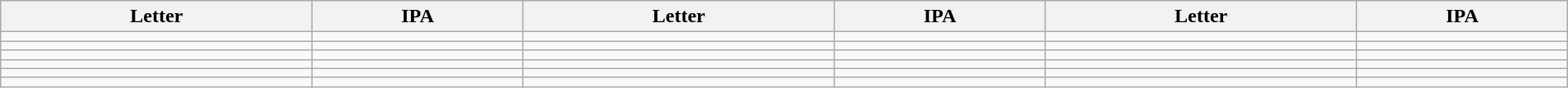<table class="wikitable" style="width: 100%; margin: auto;">
<tr>
<th>Letter</th>
<th>IPA</th>
<th>Letter</th>
<th>IPA</th>
<th>Letter</th>
<th>IPA</th>
</tr>
<tr>
<td></td>
<td></td>
<td></td>
<td></td>
<td></td>
<td></td>
</tr>
<tr>
<td></td>
<td></td>
<td></td>
<td></td>
<td></td>
<td></td>
</tr>
<tr>
<td></td>
<td></td>
<td></td>
<td></td>
<td></td>
<td></td>
</tr>
<tr>
<td></td>
<td></td>
<td></td>
<td></td>
<td></td>
<td></td>
</tr>
<tr>
<td></td>
<td></td>
<td></td>
<td></td>
<td></td>
<td></td>
</tr>
<tr>
<td></td>
<td></td>
<td></td>
<td></td>
<td></td>
<td></td>
</tr>
</table>
